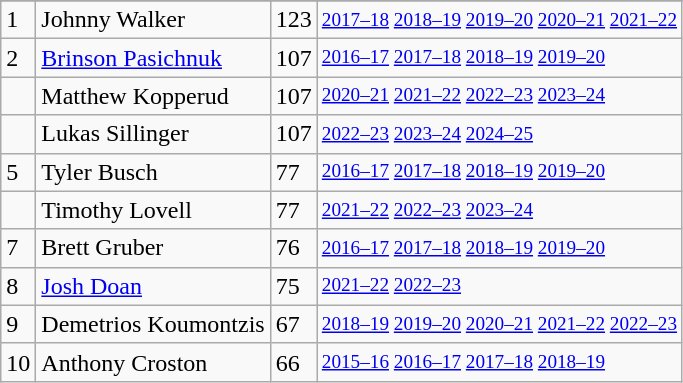<table class="wikitable">
<tr>
</tr>
<tr>
<td>1</td>
<td>Johnny Walker</td>
<td>123</td>
<td style="font-size:80%;"><a href='#'>2017–18</a> <a href='#'>2018–19</a> <a href='#'>2019–20</a> <a href='#'>2020–21</a> <a href='#'>2021–22</a></td>
</tr>
<tr>
<td>2</td>
<td><a href='#'>Brinson Pasichnuk</a></td>
<td>107</td>
<td style="font-size:80%;"><a href='#'>2016–17</a> <a href='#'>2017–18</a> <a href='#'>2018–19</a> <a href='#'>2019–20</a></td>
</tr>
<tr>
<td></td>
<td>Matthew Kopperud</td>
<td>107</td>
<td style="font-size:80%;"><a href='#'>2020–21</a> <a href='#'>2021–22</a> <a href='#'>2022–23</a> <a href='#'>2023–24</a></td>
</tr>
<tr>
<td></td>
<td>Lukas Sillinger</td>
<td>107</td>
<td style="font-size:80%;"><a href='#'>2022–23</a> <a href='#'>2023–24</a> <a href='#'>2024–25</a></td>
</tr>
<tr>
<td>5</td>
<td>Tyler Busch</td>
<td>77</td>
<td style="font-size:80%;"><a href='#'>2016–17</a> <a href='#'>2017–18</a> <a href='#'>2018–19</a> <a href='#'>2019–20</a></td>
</tr>
<tr>
<td></td>
<td>Timothy Lovell</td>
<td>77</td>
<td style="font-size:80%;"><a href='#'>2021–22</a> <a href='#'>2022–23</a> <a href='#'>2023–24</a></td>
</tr>
<tr>
<td>7</td>
<td>Brett Gruber</td>
<td>76</td>
<td style="font-size:80%;"><a href='#'>2016–17</a> <a href='#'>2017–18</a> <a href='#'>2018–19</a> <a href='#'>2019–20</a></td>
</tr>
<tr>
<td>8</td>
<td><a href='#'>Josh Doan</a></td>
<td>75</td>
<td style="font-size:80%;"><a href='#'>2021–22</a> <a href='#'>2022–23</a></td>
</tr>
<tr>
<td>9</td>
<td>Demetrios Koumontzis</td>
<td>67</td>
<td style="font-size:80%;"><a href='#'>2018–19</a> <a href='#'>2019–20</a> <a href='#'>2020–21</a> <a href='#'>2021–22</a> <a href='#'>2022–23</a></td>
</tr>
<tr>
<td>10</td>
<td>Anthony Croston</td>
<td>66</td>
<td style="font-size:80%;"><a href='#'>2015–16</a> <a href='#'>2016–17</a> <a href='#'>2017–18</a> <a href='#'>2018–19</a></td>
</tr>
</table>
